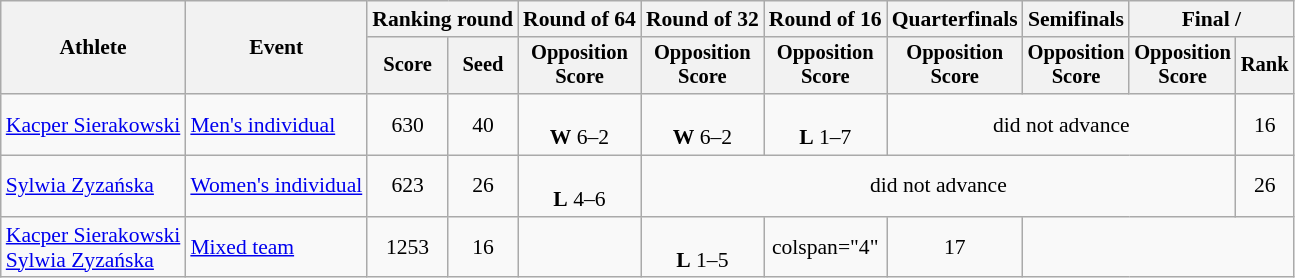<table class="wikitable" style="text-align:center; font-size:90%">
<tr>
<th rowspan="2">Athlete</th>
<th rowspan="2">Event</th>
<th colspan="2">Ranking round</th>
<th>Round of 64</th>
<th>Round of 32</th>
<th>Round of 16</th>
<th>Quarterfinals</th>
<th>Semifinals</th>
<th colspan="2">Final / </th>
</tr>
<tr style="font-size:95%">
<th>Score</th>
<th>Seed</th>
<th>Opposition<br>Score</th>
<th>Opposition<br>Score</th>
<th>Opposition<br>Score</th>
<th>Opposition<br>Score</th>
<th>Opposition<br>Score</th>
<th>Opposition<br>Score</th>
<th>Rank</th>
</tr>
<tr>
<td align="left"><a href='#'>Kacper Sierakowski</a></td>
<td align="left"><a href='#'>Men's individual</a></td>
<td>630</td>
<td>40</td>
<td><br><strong>W</strong> 6–2</td>
<td><br><strong>W</strong> 6–2</td>
<td><br> <strong>L</strong> 1–7</td>
<td colspan="3">did not advance</td>
<td>16</td>
</tr>
<tr>
<td align="left"><a href='#'>Sylwia Zyzańska</a></td>
<td align="left"><a href='#'>Women's individual</a></td>
<td>623</td>
<td>26</td>
<td><br><strong>L</strong> 4–6</td>
<td colspan="5">did not advance</td>
<td>26</td>
</tr>
<tr>
<td align="left"><a href='#'>Kacper Sierakowski</a><br><a href='#'>Sylwia Zyzańska</a></td>
<td align="left"><a href='#'>Mixed team</a></td>
<td>1253</td>
<td>16</td>
<td></td>
<td><br><strong>L</strong> 1–5</td>
<td>colspan="4" </td>
<td>17</td>
</tr>
</table>
